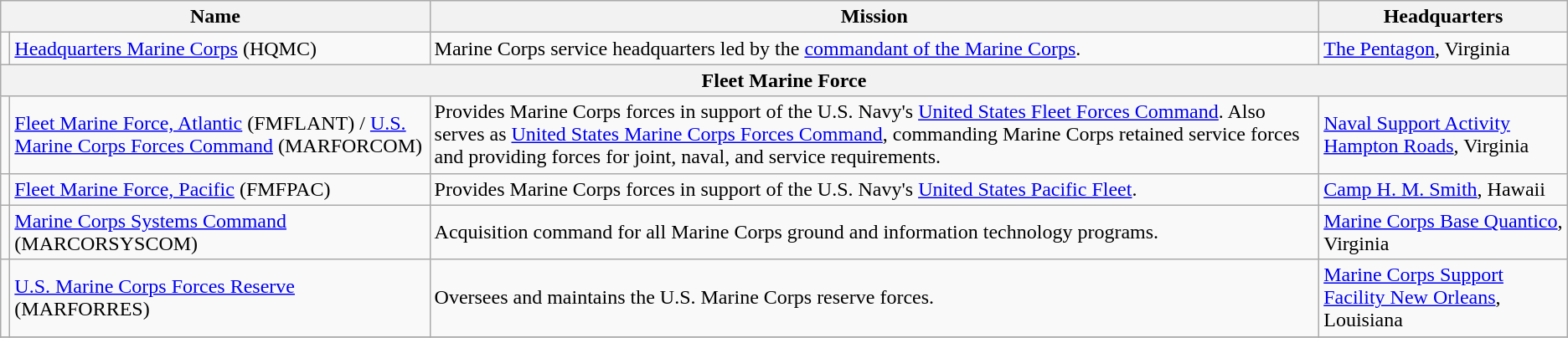<table class="wikitable">
<tr>
<th colspan=2>Name</th>
<th>Mission</th>
<th>Headquarters</th>
</tr>
<tr>
<td></td>
<td><a href='#'>Headquarters Marine Corps</a> (HQMC)</td>
<td>Marine Corps service headquarters led by the <a href='#'>commandant of the Marine Corps</a>.</td>
<td><a href='#'>The Pentagon</a>, Virginia</td>
</tr>
<tr>
<th colspan=5>Fleet Marine Force</th>
</tr>
<tr>
<td></td>
<td><a href='#'>Fleet Marine Force, Atlantic</a> (FMFLANT) / <a href='#'>U.S. Marine Corps Forces Command</a> (MARFORCOM)</td>
<td>Provides Marine Corps forces in support of the U.S. Navy's <a href='#'>United States Fleet Forces Command</a>. Also serves as <a href='#'>United States Marine Corps Forces Command</a>, commanding Marine Corps retained service forces and providing forces for joint, naval, and service requirements.</td>
<td><a href='#'>Naval Support Activity Hampton Roads</a>, Virginia</td>
</tr>
<tr>
<td></td>
<td><a href='#'>Fleet Marine Force, Pacific</a> (FMFPAC)</td>
<td>Provides Marine Corps forces in support of the U.S. Navy's <a href='#'>United States Pacific Fleet</a>.</td>
<td><a href='#'>Camp H. M. Smith</a>, Hawaii</td>
</tr>
<tr>
<td></td>
<td><a href='#'>Marine Corps Systems Command</a> (MARCORSYSCOM)</td>
<td>Acquisition command for all Marine Corps ground and information technology programs.</td>
<td><a href='#'>Marine Corps Base Quantico</a>, Virginia</td>
</tr>
<tr>
<td></td>
<td><a href='#'>U.S. Marine Corps Forces Reserve</a> (MARFORRES)</td>
<td>Oversees and maintains the U.S. Marine Corps reserve forces.</td>
<td><a href='#'>Marine Corps Support Facility New Orleans</a>, Louisiana</td>
</tr>
<tr>
</tr>
</table>
